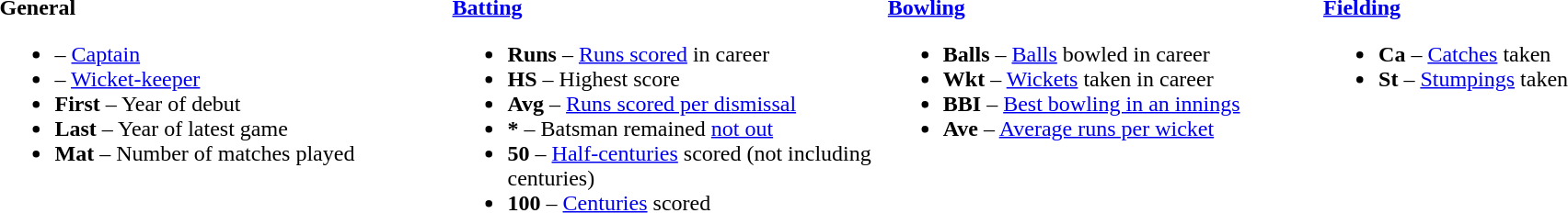<table>
<tr>
<td valign="top" style="width:26%"><br><strong>General</strong><ul><li> – <a href='#'>Captain</a></li><li> – <a href='#'>Wicket-keeper</a></li><li><strong>First</strong> – Year of debut</li><li><strong>Last</strong> – Year of latest game</li><li><strong>Mat</strong> – Number of matches played</li></ul></td>
<td valign="top" style="width:25%"><br><strong><a href='#'>Batting</a></strong><ul><li><strong>Runs</strong> – <a href='#'>Runs scored</a> in career</li><li><strong>HS</strong> – Highest score</li><li><strong>Avg</strong> – <a href='#'>Runs scored per dismissal</a></li><li><strong>*</strong> – Batsman remained <a href='#'>not out</a></li><li><strong>50</strong> – <a href='#'>Half-centuries</a> scored (not including centuries)</li><li><strong>100</strong> – <a href='#'>Centuries</a> scored</li></ul></td>
<td valign="top" style="width:25%"><br><strong><a href='#'>Bowling</a></strong><ul><li><strong>Balls</strong> – <a href='#'>Balls</a> bowled in career</li><li><strong>Wkt</strong> – <a href='#'>Wickets</a> taken in career</li><li><strong>BBI</strong> – <a href='#'>Best bowling in an innings</a></li><li><strong>Ave</strong> – <a href='#'>Average runs per wicket</a></li></ul></td>
<td valign="top" style="width:24%"><br><strong><a href='#'>Fielding</a></strong><ul><li><strong>Ca</strong> – <a href='#'>Catches</a> taken</li><li><strong>St</strong> – <a href='#'>Stumpings</a> taken</li></ul></td>
</tr>
</table>
